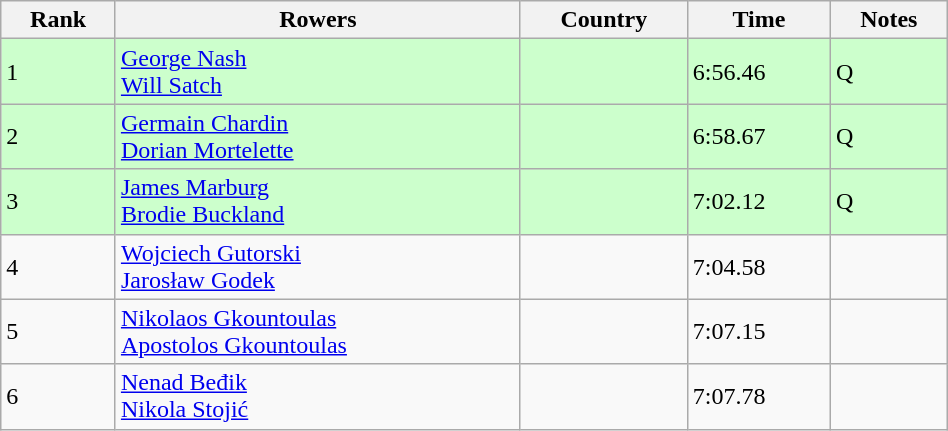<table class="wikitable sortable" width=50%>
<tr>
<th>Rank</th>
<th>Rowers</th>
<th>Country</th>
<th>Time</th>
<th>Notes</th>
</tr>
<tr bgcolor=ccffcc>
<td>1</td>
<td><a href='#'>George Nash</a><br><a href='#'>Will Satch</a></td>
<td></td>
<td>6:56.46</td>
<td>Q</td>
</tr>
<tr bgcolor=ccffcc>
<td>2</td>
<td><a href='#'>Germain Chardin</a><br><a href='#'>Dorian Mortelette</a></td>
<td></td>
<td>6:58.67</td>
<td>Q</td>
</tr>
<tr bgcolor=ccffcc>
<td>3</td>
<td><a href='#'>James Marburg</a><br><a href='#'>Brodie Buckland</a></td>
<td></td>
<td>7:02.12</td>
<td>Q</td>
</tr>
<tr>
<td>4</td>
<td><a href='#'>Wojciech Gutorski</a><br><a href='#'>Jarosław Godek</a></td>
<td></td>
<td>7:04.58</td>
<td></td>
</tr>
<tr>
<td>5</td>
<td><a href='#'>Nikolaos Gkountoulas</a><br><a href='#'>Apostolos Gkountoulas</a></td>
<td></td>
<td>7:07.15</td>
<td></td>
</tr>
<tr>
<td>6</td>
<td><a href='#'>Nenad Beđik</a><br><a href='#'>Nikola Stojić</a></td>
<td></td>
<td>7:07.78</td>
<td></td>
</tr>
</table>
